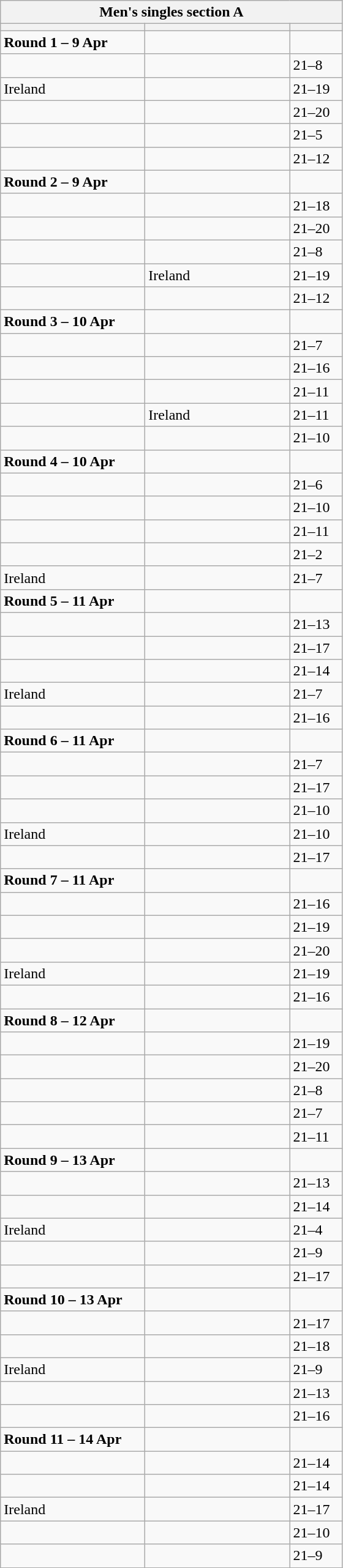<table class="wikitable">
<tr>
<th colspan="3">Men's singles section A</th>
</tr>
<tr>
<th width=150></th>
<th width=150></th>
<th width=50></th>
</tr>
<tr>
<td><strong>Round 1 – 9 Apr</strong></td>
<td></td>
<td></td>
</tr>
<tr>
<td></td>
<td></td>
<td>21–8</td>
</tr>
<tr>
<td> Ireland</td>
<td></td>
<td>21–19</td>
</tr>
<tr>
<td></td>
<td></td>
<td>21–20</td>
</tr>
<tr>
<td></td>
<td></td>
<td>21–5</td>
</tr>
<tr>
<td></td>
<td></td>
<td>21–12</td>
</tr>
<tr>
<td><strong>Round 2 – 9 Apr</strong></td>
<td></td>
<td></td>
</tr>
<tr>
<td></td>
<td></td>
<td>21–18</td>
</tr>
<tr>
<td></td>
<td></td>
<td>21–20</td>
</tr>
<tr>
<td></td>
<td></td>
<td>21–8</td>
</tr>
<tr>
<td></td>
<td> Ireland</td>
<td>21–19</td>
</tr>
<tr>
<td></td>
<td></td>
<td>21–12</td>
</tr>
<tr>
<td><strong>Round 3 – 10 Apr</strong></td>
<td></td>
<td></td>
</tr>
<tr>
<td></td>
<td></td>
<td>21–7</td>
</tr>
<tr>
<td></td>
<td></td>
<td>21–16</td>
</tr>
<tr>
<td></td>
<td></td>
<td>21–11</td>
</tr>
<tr>
<td></td>
<td> Ireland</td>
<td>21–11</td>
</tr>
<tr>
<td></td>
<td></td>
<td>21–10</td>
</tr>
<tr>
<td><strong>Round 4 – 10 Apr</strong></td>
<td></td>
<td></td>
</tr>
<tr>
<td></td>
<td></td>
<td>21–6</td>
</tr>
<tr>
<td></td>
<td></td>
<td>21–10</td>
</tr>
<tr>
<td></td>
<td></td>
<td>21–11</td>
</tr>
<tr>
<td></td>
<td></td>
<td>21–2</td>
</tr>
<tr>
<td> Ireland</td>
<td></td>
<td>21–7</td>
</tr>
<tr>
<td><strong>Round 5 – 11 Apr</strong></td>
<td></td>
<td></td>
</tr>
<tr>
<td></td>
<td></td>
<td>21–13</td>
</tr>
<tr>
<td></td>
<td></td>
<td>21–17</td>
</tr>
<tr>
<td></td>
<td></td>
<td>21–14</td>
</tr>
<tr>
<td> Ireland</td>
<td></td>
<td>21–7</td>
</tr>
<tr>
<td></td>
<td></td>
<td>21–16</td>
</tr>
<tr>
<td><strong>Round 6 – 11 Apr</strong></td>
<td></td>
<td></td>
</tr>
<tr>
<td></td>
<td></td>
<td>21–7</td>
</tr>
<tr>
<td></td>
<td></td>
<td>21–17</td>
</tr>
<tr>
<td></td>
<td></td>
<td>21–10</td>
</tr>
<tr>
<td> Ireland</td>
<td></td>
<td>21–10</td>
</tr>
<tr>
<td></td>
<td></td>
<td>21–17</td>
</tr>
<tr>
<td><strong>Round 7 – 11 Apr</strong></td>
<td></td>
<td></td>
</tr>
<tr>
<td></td>
<td></td>
<td>21–16</td>
</tr>
<tr>
<td></td>
<td></td>
<td>21–19</td>
</tr>
<tr>
<td></td>
<td></td>
<td>21–20</td>
</tr>
<tr>
<td> Ireland</td>
<td></td>
<td>21–19</td>
</tr>
<tr>
<td></td>
<td></td>
<td>21–16</td>
</tr>
<tr>
<td><strong>Round 8 – 12 Apr</strong></td>
<td></td>
<td></td>
</tr>
<tr>
<td></td>
<td></td>
<td>21–19</td>
</tr>
<tr>
<td></td>
<td></td>
<td>21–20</td>
</tr>
<tr>
<td></td>
<td></td>
<td>21–8</td>
</tr>
<tr>
<td></td>
<td></td>
<td>21–7</td>
</tr>
<tr>
<td></td>
<td></td>
<td>21–11</td>
</tr>
<tr>
<td><strong>Round 9 – 13 Apr</strong></td>
<td></td>
<td></td>
</tr>
<tr>
<td></td>
<td></td>
<td>21–13</td>
</tr>
<tr>
<td></td>
<td></td>
<td>21–14</td>
</tr>
<tr>
<td> Ireland</td>
<td></td>
<td>21–4</td>
</tr>
<tr>
<td></td>
<td></td>
<td>21–9</td>
</tr>
<tr>
<td></td>
<td></td>
<td>21–17</td>
</tr>
<tr>
<td><strong>Round 10 – 13 Apr</strong></td>
<td></td>
<td></td>
</tr>
<tr>
<td></td>
<td></td>
<td>21–17</td>
</tr>
<tr>
<td></td>
<td></td>
<td>21–18</td>
</tr>
<tr>
<td> Ireland</td>
<td></td>
<td>21–9</td>
</tr>
<tr>
<td></td>
<td></td>
<td>21–13</td>
</tr>
<tr>
<td></td>
<td></td>
<td>21–16</td>
</tr>
<tr>
<td><strong>Round 11 – 14 Apr</strong></td>
<td></td>
<td></td>
</tr>
<tr>
<td></td>
<td></td>
<td>21–14</td>
</tr>
<tr>
<td></td>
<td></td>
<td>21–14</td>
</tr>
<tr>
<td> Ireland</td>
<td></td>
<td>21–17</td>
</tr>
<tr>
<td></td>
<td></td>
<td>21–10</td>
</tr>
<tr>
<td></td>
<td></td>
<td>21–9</td>
</tr>
</table>
